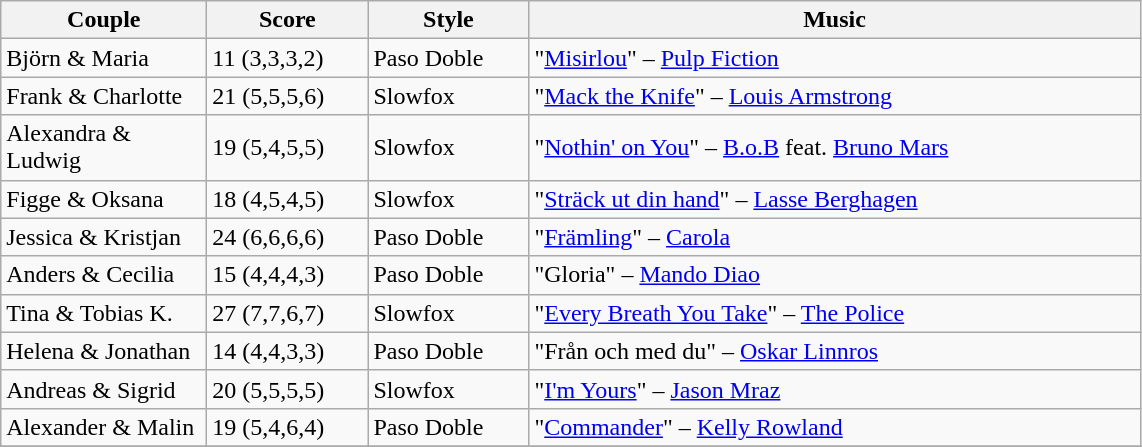<table class="wikitable">
<tr>
<th width="130">Couple</th>
<th width="100">Score</th>
<th width="100">Style</th>
<th width="400">Music</th>
</tr>
<tr>
<td>Björn & Maria</td>
<td>11 (3,3,3,2)</td>
<td>Paso Doble</td>
<td>"<a href='#'>Misirlou</a>" – <a href='#'>Pulp Fiction</a></td>
</tr>
<tr>
<td>Frank & Charlotte</td>
<td>21 (5,5,5,6)</td>
<td>Slowfox</td>
<td>"<a href='#'>Mack the Knife</a>" – <a href='#'>Louis Armstrong</a></td>
</tr>
<tr>
<td>Alexandra & Ludwig</td>
<td>19 (5,4,5,5)</td>
<td>Slowfox</td>
<td>"<a href='#'>Nothin' on You</a>" – <a href='#'>B.o.B</a> feat. <a href='#'>Bruno Mars</a></td>
</tr>
<tr>
<td>Figge & Oksana</td>
<td>18 (4,5,4,5)</td>
<td>Slowfox</td>
<td>"<a href='#'>Sträck ut din hand</a>" – <a href='#'>Lasse Berghagen</a></td>
</tr>
<tr>
<td>Jessica & Kristjan</td>
<td>24 (6,6,6,6)</td>
<td>Paso Doble</td>
<td>"<a href='#'>Främling</a>" – <a href='#'>Carola</a></td>
</tr>
<tr>
<td>Anders & Cecilia</td>
<td>15 (4,4,4,3)</td>
<td>Paso Doble</td>
<td>"Gloria" – <a href='#'>Mando Diao</a></td>
</tr>
<tr>
<td>Tina & Tobias K.</td>
<td>27 (7,7,6,7)</td>
<td>Slowfox</td>
<td>"<a href='#'>Every Breath You Take</a>" – <a href='#'>The Police</a></td>
</tr>
<tr>
<td>Helena & Jonathan</td>
<td>14 (4,4,3,3)</td>
<td>Paso Doble</td>
<td>"Från och med du" – <a href='#'>Oskar Linnros</a></td>
</tr>
<tr>
<td>Andreas & Sigrid</td>
<td>20 (5,5,5,5)</td>
<td>Slowfox</td>
<td>"<a href='#'>I'm Yours</a>" – <a href='#'>Jason Mraz</a></td>
</tr>
<tr>
<td>Alexander & Malin</td>
<td>19 (5,4,6,4)</td>
<td>Paso Doble</td>
<td>"<a href='#'>Commander</a>" – <a href='#'>Kelly Rowland</a></td>
</tr>
<tr>
</tr>
</table>
